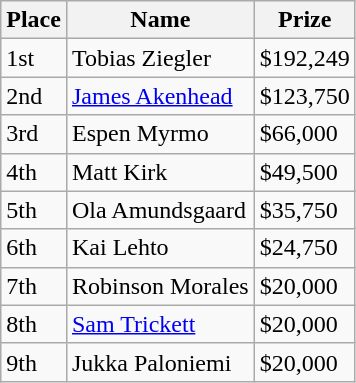<table class="wikitable">
<tr>
<th>Place</th>
<th>Name</th>
<th>Prize</th>
</tr>
<tr>
<td>1st</td>
<td> Tobias Ziegler</td>
<td>$192,249</td>
</tr>
<tr>
<td>2nd</td>
<td> <a href='#'>James Akenhead</a></td>
<td>$123,750</td>
</tr>
<tr>
<td>3rd</td>
<td> Espen Myrmo</td>
<td>$66,000</td>
</tr>
<tr>
<td>4th</td>
<td> Matt Kirk</td>
<td>$49,500</td>
</tr>
<tr>
<td>5th</td>
<td> Ola Amundsgaard</td>
<td>$35,750</td>
</tr>
<tr>
<td>6th</td>
<td> Kai Lehto</td>
<td>$24,750</td>
</tr>
<tr>
<td>7th</td>
<td>Robinson Morales</td>
<td>$20,000</td>
</tr>
<tr>
<td>8th</td>
<td> <a href='#'>Sam Trickett</a></td>
<td>$20,000</td>
</tr>
<tr>
<td>9th</td>
<td> Jukka Paloniemi</td>
<td>$20,000</td>
</tr>
</table>
